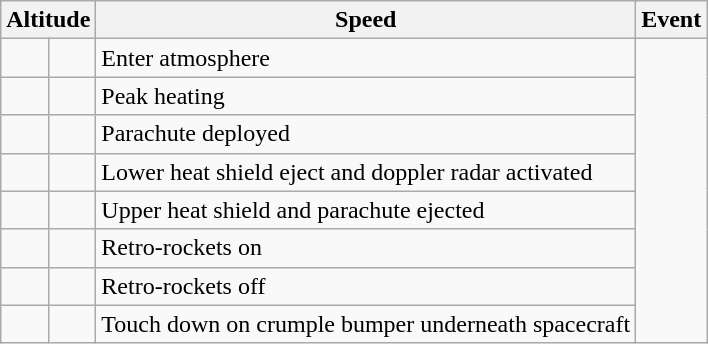<table class="wikitable">
<tr>
<th colspan="2">Altitude</th>
<th colspan="2">Speed</th>
<th>Event</th>
</tr>
<tr>
<td></td>
<td></td>
<td>Enter atmosphere</td>
</tr>
<tr>
<td></td>
<td></td>
<td>Peak heating</td>
</tr>
<tr>
<td></td>
<td></td>
<td>Parachute deployed</td>
</tr>
<tr>
<td></td>
<td></td>
<td>Lower heat shield eject and doppler radar activated</td>
</tr>
<tr>
<td></td>
<td></td>
<td>Upper heat shield and parachute ejected</td>
</tr>
<tr>
<td></td>
<td></td>
<td>Retro-rockets on</td>
</tr>
<tr>
<td></td>
<td></td>
<td>Retro-rockets off</td>
</tr>
<tr>
<td></td>
<td></td>
<td>Touch down on crumple bumper underneath spacecraft</td>
</tr>
</table>
